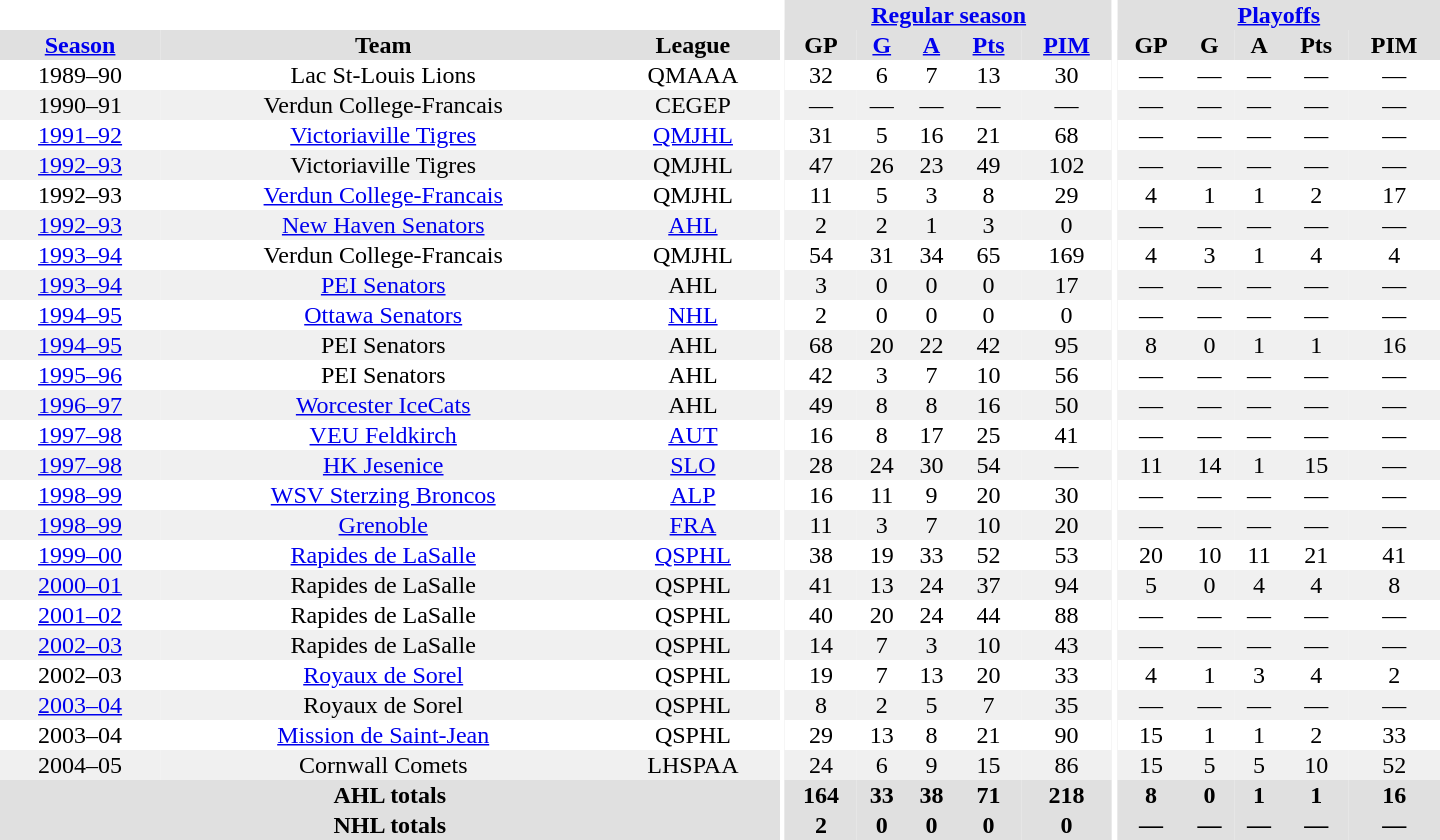<table border="0" cellpadding="1" cellspacing="0" style="text-align:center; width:60em">
<tr bgcolor="#e0e0e0">
<th colspan="3" bgcolor="#ffffff"></th>
<th rowspan="100" bgcolor="#ffffff"></th>
<th colspan="5"><a href='#'>Regular season</a></th>
<th rowspan="100" bgcolor="#ffffff"></th>
<th colspan="5"><a href='#'>Playoffs</a></th>
</tr>
<tr bgcolor="#e0e0e0">
<th><a href='#'>Season</a></th>
<th>Team</th>
<th>League</th>
<th>GP</th>
<th><a href='#'>G</a></th>
<th><a href='#'>A</a></th>
<th><a href='#'>Pts</a></th>
<th><a href='#'>PIM</a></th>
<th>GP</th>
<th>G</th>
<th>A</th>
<th>Pts</th>
<th>PIM</th>
</tr>
<tr>
<td>1989–90</td>
<td>Lac St-Louis Lions</td>
<td>QMAAA</td>
<td>32</td>
<td>6</td>
<td>7</td>
<td>13</td>
<td>30</td>
<td>—</td>
<td>—</td>
<td>—</td>
<td>—</td>
<td>—</td>
</tr>
<tr bgcolor="#f0f0f0">
<td>1990–91</td>
<td>Verdun College-Francais</td>
<td>CEGEP</td>
<td>—</td>
<td>—</td>
<td>—</td>
<td>—</td>
<td>—</td>
<td>—</td>
<td>—</td>
<td>—</td>
<td>—</td>
<td>—</td>
</tr>
<tr>
<td><a href='#'>1991–92</a></td>
<td><a href='#'>Victoriaville Tigres</a></td>
<td><a href='#'>QMJHL</a></td>
<td>31</td>
<td>5</td>
<td>16</td>
<td>21</td>
<td>68</td>
<td>—</td>
<td>—</td>
<td>—</td>
<td>—</td>
<td>—</td>
</tr>
<tr bgcolor="#f0f0f0">
<td><a href='#'>1992–93</a></td>
<td>Victoriaville Tigres</td>
<td>QMJHL</td>
<td>47</td>
<td>26</td>
<td>23</td>
<td>49</td>
<td>102</td>
<td>—</td>
<td>—</td>
<td>—</td>
<td>—</td>
<td>—</td>
</tr>
<tr>
<td>1992–93</td>
<td><a href='#'>Verdun College-Francais</a></td>
<td>QMJHL</td>
<td>11</td>
<td>5</td>
<td>3</td>
<td>8</td>
<td>29</td>
<td>4</td>
<td>1</td>
<td>1</td>
<td>2</td>
<td>17</td>
</tr>
<tr bgcolor="#f0f0f0">
<td><a href='#'>1992–93</a></td>
<td><a href='#'>New Haven Senators</a></td>
<td><a href='#'>AHL</a></td>
<td>2</td>
<td>2</td>
<td>1</td>
<td>3</td>
<td>0</td>
<td>—</td>
<td>—</td>
<td>—</td>
<td>—</td>
<td>—</td>
</tr>
<tr>
<td><a href='#'>1993–94</a></td>
<td>Verdun College-Francais</td>
<td>QMJHL</td>
<td>54</td>
<td>31</td>
<td>34</td>
<td>65</td>
<td>169</td>
<td>4</td>
<td>3</td>
<td>1</td>
<td>4</td>
<td>4</td>
</tr>
<tr bgcolor="#f0f0f0">
<td><a href='#'>1993–94</a></td>
<td><a href='#'>PEI Senators</a></td>
<td>AHL</td>
<td>3</td>
<td>0</td>
<td>0</td>
<td>0</td>
<td>17</td>
<td>—</td>
<td>—</td>
<td>—</td>
<td>—</td>
<td>—</td>
</tr>
<tr>
<td><a href='#'>1994–95</a></td>
<td><a href='#'>Ottawa Senators</a></td>
<td><a href='#'>NHL</a></td>
<td>2</td>
<td>0</td>
<td>0</td>
<td>0</td>
<td>0</td>
<td>—</td>
<td>—</td>
<td>—</td>
<td>—</td>
<td>—</td>
</tr>
<tr bgcolor="#f0f0f0">
<td><a href='#'>1994–95</a></td>
<td>PEI Senators</td>
<td>AHL</td>
<td>68</td>
<td>20</td>
<td>22</td>
<td>42</td>
<td>95</td>
<td>8</td>
<td>0</td>
<td>1</td>
<td>1</td>
<td>16</td>
</tr>
<tr>
<td><a href='#'>1995–96</a></td>
<td>PEI Senators</td>
<td>AHL</td>
<td>42</td>
<td>3</td>
<td>7</td>
<td>10</td>
<td>56</td>
<td>—</td>
<td>—</td>
<td>—</td>
<td>—</td>
<td>—</td>
</tr>
<tr bgcolor="#f0f0f0">
<td><a href='#'>1996–97</a></td>
<td><a href='#'>Worcester IceCats</a></td>
<td>AHL</td>
<td>49</td>
<td>8</td>
<td>8</td>
<td>16</td>
<td>50</td>
<td>—</td>
<td>—</td>
<td>—</td>
<td>—</td>
<td>—</td>
</tr>
<tr>
<td><a href='#'>1997–98</a></td>
<td><a href='#'>VEU Feldkirch</a></td>
<td><a href='#'>AUT</a></td>
<td>16</td>
<td>8</td>
<td>17</td>
<td>25</td>
<td>41</td>
<td>—</td>
<td>—</td>
<td>—</td>
<td>—</td>
<td>—</td>
</tr>
<tr bgcolor="#f0f0f0">
<td><a href='#'>1997–98</a></td>
<td><a href='#'>HK Jesenice</a></td>
<td><a href='#'>SLO</a></td>
<td>28</td>
<td>24</td>
<td>30</td>
<td>54</td>
<td>—</td>
<td>11</td>
<td>14</td>
<td>1</td>
<td>15</td>
<td>—</td>
</tr>
<tr>
<td><a href='#'>1998–99</a></td>
<td><a href='#'>WSV Sterzing Broncos</a></td>
<td><a href='#'>ALP</a></td>
<td>16</td>
<td>11</td>
<td>9</td>
<td>20</td>
<td>30</td>
<td>—</td>
<td>—</td>
<td>—</td>
<td>—</td>
<td>—</td>
</tr>
<tr bgcolor="#f0f0f0">
<td><a href='#'>1998–99</a></td>
<td><a href='#'>Grenoble</a></td>
<td><a href='#'>FRA</a></td>
<td>11</td>
<td>3</td>
<td>7</td>
<td>10</td>
<td>20</td>
<td>—</td>
<td>—</td>
<td>—</td>
<td>—</td>
<td>—</td>
</tr>
<tr>
<td><a href='#'>1999–00</a></td>
<td><a href='#'>Rapides de LaSalle</a></td>
<td><a href='#'>QSPHL</a></td>
<td>38</td>
<td>19</td>
<td>33</td>
<td>52</td>
<td>53</td>
<td>20</td>
<td>10</td>
<td>11</td>
<td>21</td>
<td>41</td>
</tr>
<tr bgcolor="#f0f0f0">
<td><a href='#'>2000–01</a></td>
<td>Rapides de LaSalle</td>
<td>QSPHL</td>
<td>41</td>
<td>13</td>
<td>24</td>
<td>37</td>
<td>94</td>
<td>5</td>
<td>0</td>
<td>4</td>
<td>4</td>
<td>8</td>
</tr>
<tr>
<td><a href='#'>2001–02</a></td>
<td>Rapides de LaSalle</td>
<td>QSPHL</td>
<td>40</td>
<td>20</td>
<td>24</td>
<td>44</td>
<td>88</td>
<td>—</td>
<td>—</td>
<td>—</td>
<td>—</td>
<td>—</td>
</tr>
<tr bgcolor="#f0f0f0">
<td><a href='#'>2002–03</a></td>
<td>Rapides de LaSalle</td>
<td>QSPHL</td>
<td>14</td>
<td>7</td>
<td>3</td>
<td>10</td>
<td>43</td>
<td>—</td>
<td>—</td>
<td>—</td>
<td>—</td>
<td>—</td>
</tr>
<tr>
<td>2002–03</td>
<td><a href='#'>Royaux de Sorel</a></td>
<td>QSPHL</td>
<td>19</td>
<td>7</td>
<td>13</td>
<td>20</td>
<td>33</td>
<td>4</td>
<td>1</td>
<td>3</td>
<td>4</td>
<td>2</td>
</tr>
<tr bgcolor="#f0f0f0">
<td><a href='#'>2003–04</a></td>
<td>Royaux de Sorel</td>
<td>QSPHL</td>
<td>8</td>
<td>2</td>
<td>5</td>
<td>7</td>
<td>35</td>
<td>—</td>
<td>—</td>
<td>—</td>
<td>—</td>
<td>—</td>
</tr>
<tr>
<td>2003–04</td>
<td><a href='#'>Mission de Saint-Jean</a></td>
<td>QSPHL</td>
<td>29</td>
<td>13</td>
<td>8</td>
<td>21</td>
<td>90</td>
<td>15</td>
<td>1</td>
<td>1</td>
<td>2</td>
<td>33</td>
</tr>
<tr bgcolor="#f0f0f0">
<td>2004–05</td>
<td>Cornwall Comets</td>
<td>LHSPAA</td>
<td>24</td>
<td>6</td>
<td>9</td>
<td>15</td>
<td>86</td>
<td>15</td>
<td>5</td>
<td>5</td>
<td>10</td>
<td>52</td>
</tr>
<tr bgcolor="#e0e0e0">
<th colspan="3">AHL totals</th>
<th>164</th>
<th>33</th>
<th>38</th>
<th>71</th>
<th>218</th>
<th>8</th>
<th>0</th>
<th>1</th>
<th>1</th>
<th>16</th>
</tr>
<tr bgcolor="#e0e0e0">
<th colspan="3">NHL totals</th>
<th>2</th>
<th>0</th>
<th>0</th>
<th>0</th>
<th>0</th>
<th>—</th>
<th>—</th>
<th>—</th>
<th>—</th>
<th>—</th>
</tr>
</table>
